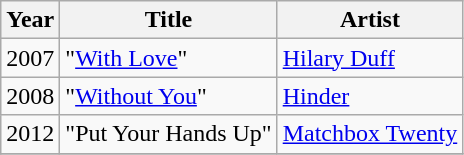<table class="wikitable sortable">
<tr>
<th>Year</th>
<th>Title</th>
<th>Artist</th>
</tr>
<tr>
<td>2007</td>
<td>"<a href='#'>With Love</a>"</td>
<td><a href='#'>Hilary Duff</a></td>
</tr>
<tr>
<td>2008</td>
<td>"<a href='#'>Without You</a>"</td>
<td><a href='#'>Hinder</a></td>
</tr>
<tr>
<td>2012</td>
<td>"Put Your Hands Up"</td>
<td><a href='#'>Matchbox Twenty</a></td>
</tr>
<tr>
</tr>
</table>
